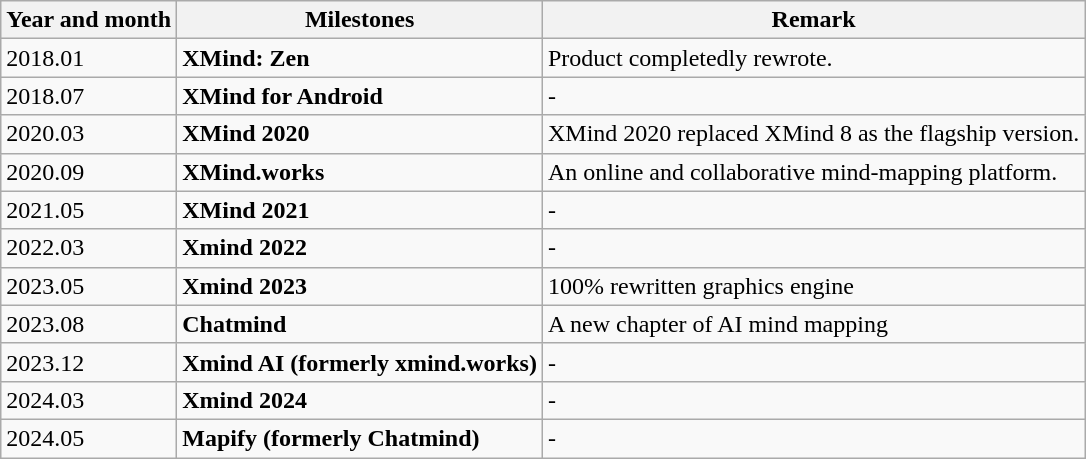<table class="wikitable">
<tr>
<th>Year and month</th>
<th>Milestones</th>
<th>Remark</th>
</tr>
<tr>
<td>2018.01</td>
<td><strong>XMind: Zen</strong></td>
<td>Product completedly rewrote.</td>
</tr>
<tr>
<td>2018.07</td>
<td><strong>XMind for Android</strong></td>
<td>-</td>
</tr>
<tr>
<td>2020.03</td>
<td><strong>XMind 2020</strong></td>
<td>XMind 2020 replaced XMind 8 as the flagship version.</td>
</tr>
<tr>
<td>2020.09</td>
<td><strong>XMind.works</strong></td>
<td>An online and collaborative mind-mapping platform.</td>
</tr>
<tr>
<td>2021.05</td>
<td><strong>XMind 2021</strong></td>
<td>-</td>
</tr>
<tr>
<td>2022.03</td>
<td><strong>Xmind 2022</strong></td>
<td>-</td>
</tr>
<tr>
<td>2023.05</td>
<td><strong>Xmind 2023</strong></td>
<td>100% rewritten graphics engine</td>
</tr>
<tr>
<td>2023.08</td>
<td><strong>Chatmind</strong></td>
<td>A new chapter of AI mind mapping</td>
</tr>
<tr>
<td>2023.12</td>
<td><strong>Xmind AI (formerly xmind.works)  </strong></td>
<td>-</td>
</tr>
<tr>
<td>2024.03</td>
<td><strong>Xmind 2024</strong></td>
<td>-</td>
</tr>
<tr>
<td>2024.05</td>
<td><strong>Mapify (formerly Chatmind)</strong></td>
<td>-</td>
</tr>
</table>
